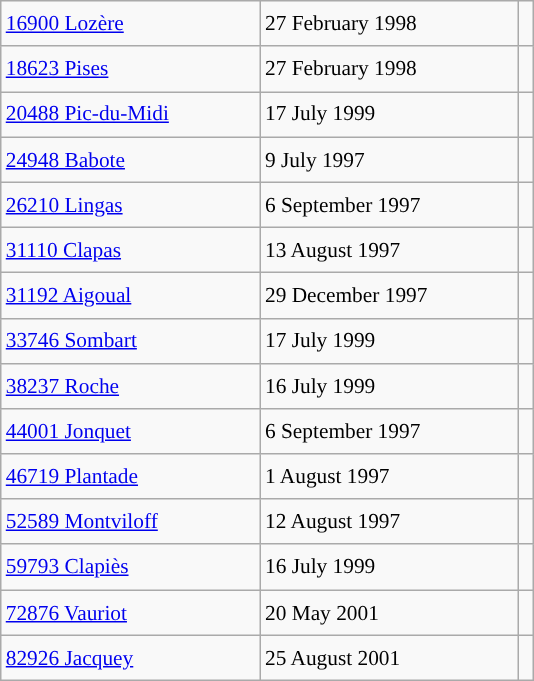<table class="wikitable" style="font-size: 89%; float: left; width: 25em; margin-right: 1em; line-height: 1.65em !important; height: 405px;">
<tr>
<td><a href='#'>16900 Lozère</a></td>
<td>27 February 1998</td>
<td></td>
</tr>
<tr>
<td><a href='#'>18623 Pises</a></td>
<td>27 February 1998</td>
<td></td>
</tr>
<tr>
<td><a href='#'>20488 Pic-du-Midi</a></td>
<td>17 July 1999</td>
<td></td>
</tr>
<tr>
<td><a href='#'>24948 Babote</a></td>
<td>9 July 1997</td>
<td></td>
</tr>
<tr>
<td><a href='#'>26210 Lingas</a></td>
<td>6 September 1997</td>
<td></td>
</tr>
<tr>
<td><a href='#'>31110 Clapas</a></td>
<td>13 August 1997</td>
<td></td>
</tr>
<tr>
<td><a href='#'>31192 Aigoual</a></td>
<td>29 December 1997</td>
<td></td>
</tr>
<tr>
<td><a href='#'>33746 Sombart</a></td>
<td>17 July 1999</td>
<td></td>
</tr>
<tr>
<td><a href='#'>38237 Roche</a></td>
<td>16 July 1999</td>
<td></td>
</tr>
<tr>
<td><a href='#'>44001 Jonquet</a></td>
<td>6 September 1997</td>
<td></td>
</tr>
<tr>
<td><a href='#'>46719 Plantade</a></td>
<td>1 August 1997</td>
<td></td>
</tr>
<tr>
<td><a href='#'>52589 Montviloff</a></td>
<td>12 August 1997</td>
<td></td>
</tr>
<tr>
<td><a href='#'>59793 Clapiès</a></td>
<td>16 July 1999</td>
<td></td>
</tr>
<tr>
<td><a href='#'>72876 Vauriot</a></td>
<td>20 May 2001</td>
<td></td>
</tr>
<tr>
<td><a href='#'>82926 Jacquey</a></td>
<td>25 August 2001</td>
<td></td>
</tr>
</table>
